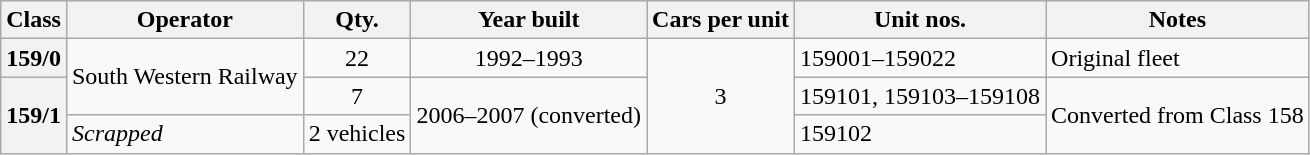<table class="wikitable">
<tr>
<th>Class</th>
<th>Operator</th>
<th>Qty.</th>
<th>Year built</th>
<th>Cars per unit</th>
<th>Unit nos.</th>
<th>Notes</th>
</tr>
<tr>
<th>159/0</th>
<td rowspan=2>South Western Railway</td>
<td align=center>22</td>
<td align=center>1992–1993</td>
<td rowspan=3 align=center>3</td>
<td>159001–159022</td>
<td>Original fleet</td>
</tr>
<tr>
<th rowspan=2>159/1</th>
<td align=center>7</td>
<td rowspan=2 align=center>2006–2007 (converted)</td>
<td>159101, 159103–159108</td>
<td rowspan=2>Converted from Class 158</td>
</tr>
<tr>
<td><em>Scrapped</em></td>
<td align=center>2 vehicles</td>
<td>159102</td>
</tr>
</table>
